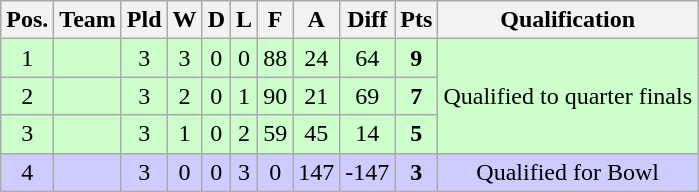<table class="wikitable" style="text-align:center;">
<tr>
<th>Pos.</th>
<th>Team</th>
<th>Pld</th>
<th>W</th>
<th>D</th>
<th>L</th>
<th>F</th>
<th>A</th>
<th>Diff</th>
<th>Pts</th>
<th>Qualification</th>
</tr>
<tr bgcolor="ccffcc">
<td>1</td>
<td align=left></td>
<td>3</td>
<td>3</td>
<td>0</td>
<td>0</td>
<td>88</td>
<td>24</td>
<td>64</td>
<td><strong>9</strong></td>
<td rowspan="3">Qualified to quarter finals</td>
</tr>
<tr bgcolor="ccffcc">
<td>2</td>
<td align=left></td>
<td>3</td>
<td>2</td>
<td>0</td>
<td>1</td>
<td>90</td>
<td>21</td>
<td>69</td>
<td><strong>7</strong></td>
</tr>
<tr bgcolor="ccffcc">
<td>3</td>
<td align=left></td>
<td>3</td>
<td>1</td>
<td>0</td>
<td>2</td>
<td>59</td>
<td>45</td>
<td>14</td>
<td><strong>5</strong></td>
</tr>
<tr bgcolor="ccccff">
<td>4</td>
<td align=left></td>
<td>3</td>
<td>0</td>
<td>0</td>
<td>3</td>
<td>0</td>
<td>147</td>
<td>-147</td>
<td><strong>3</strong></td>
<td rowspan="1">Qualified for Bowl</td>
</tr>
</table>
